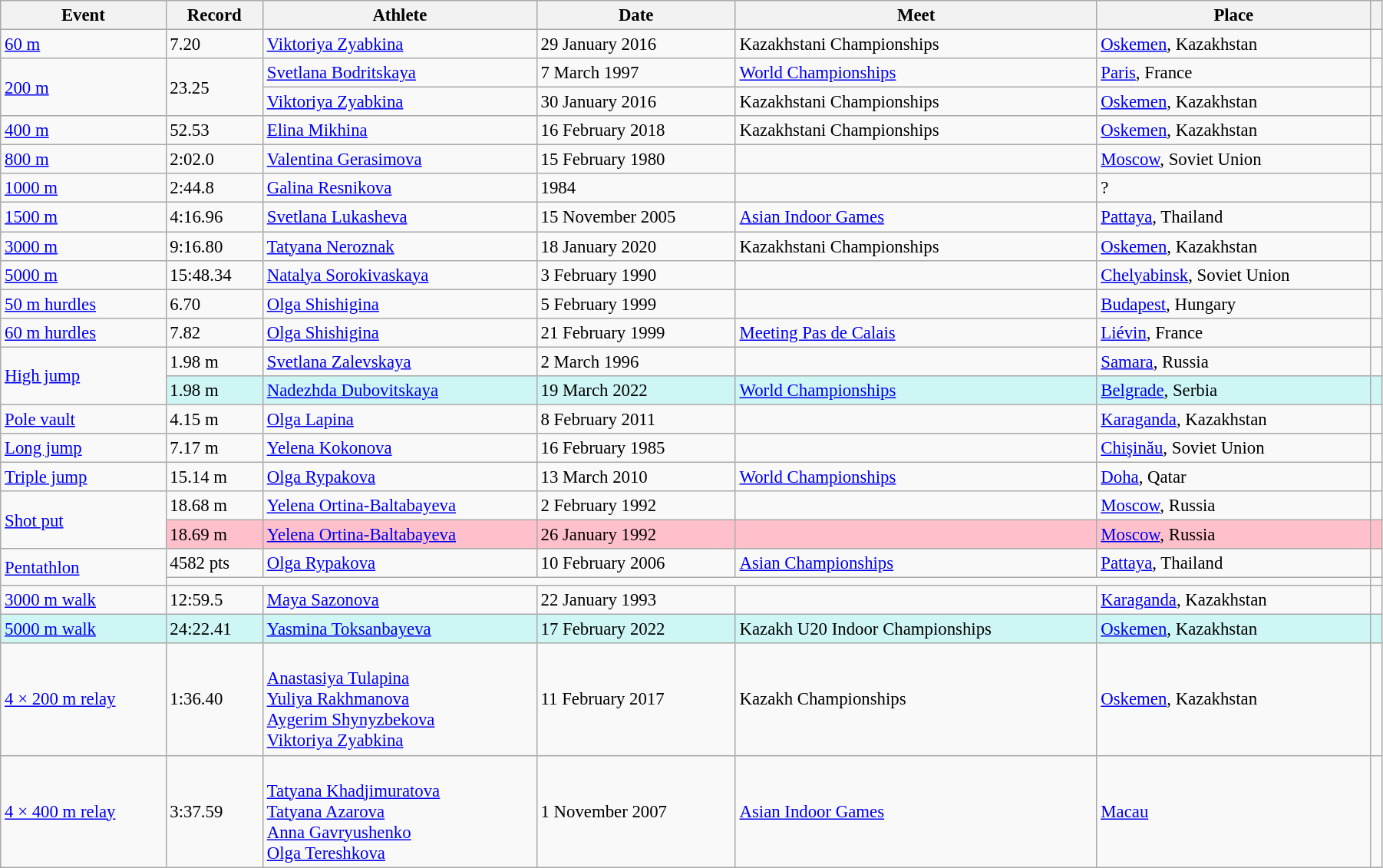<table class="wikitable" style="font-size:95%; width: 95%;">
<tr>
<th>Event</th>
<th>Record</th>
<th>Athlete</th>
<th>Date</th>
<th>Meet</th>
<th>Place</th>
<th></th>
</tr>
<tr>
<td><a href='#'>60 m</a></td>
<td>7.20</td>
<td><a href='#'>Viktoriya Zyabkina</a></td>
<td>29 January 2016</td>
<td>Kazakhstani Championships</td>
<td><a href='#'>Oskemen</a>, Kazakhstan</td>
<td></td>
</tr>
<tr>
<td rowspan=2><a href='#'>200 m</a></td>
<td rowspan=2>23.25</td>
<td><a href='#'>Svetlana Bodritskaya</a></td>
<td>7 March 1997</td>
<td><a href='#'>World Championships</a></td>
<td><a href='#'>Paris</a>, France</td>
<td></td>
</tr>
<tr>
<td><a href='#'>Viktoriya Zyabkina</a></td>
<td>30 January 2016</td>
<td>Kazakhstani Championships</td>
<td><a href='#'>Oskemen</a>, Kazakhstan</td>
<td></td>
</tr>
<tr>
<td><a href='#'>400 m</a></td>
<td>52.53</td>
<td><a href='#'>Elina Mikhina</a></td>
<td>16 February 2018</td>
<td>Kazakhstani Championships</td>
<td><a href='#'>Oskemen</a>, Kazakhstan</td>
<td></td>
</tr>
<tr>
<td><a href='#'>800 m</a></td>
<td>2:02.0</td>
<td><a href='#'>Valentina Gerasimova</a></td>
<td>15 February 1980</td>
<td></td>
<td><a href='#'>Moscow</a>, Soviet Union</td>
<td></td>
</tr>
<tr>
<td><a href='#'>1000 m</a></td>
<td>2:44.8</td>
<td><a href='#'>Galina Resnikova</a></td>
<td>1984</td>
<td></td>
<td>?</td>
<td></td>
</tr>
<tr>
<td><a href='#'>1500 m</a></td>
<td>4:16.96</td>
<td><a href='#'>Svetlana Lukasheva</a></td>
<td>15 November 2005</td>
<td><a href='#'>Asian Indoor Games</a></td>
<td><a href='#'>Pattaya</a>, Thailand</td>
<td></td>
</tr>
<tr>
<td><a href='#'>3000 m</a></td>
<td>9:16.80</td>
<td><a href='#'>Tatyana Neroznak</a></td>
<td>18 January 2020</td>
<td>Kazakhstani Championships</td>
<td><a href='#'>Oskemen</a>, Kazakhstan</td>
<td></td>
</tr>
<tr>
<td><a href='#'>5000 m</a></td>
<td>15:48.34</td>
<td><a href='#'>Natalya Sorokivaskaya</a></td>
<td>3 February 1990</td>
<td></td>
<td><a href='#'>Chelyabinsk</a>, Soviet Union</td>
<td></td>
</tr>
<tr>
<td><a href='#'>50 m hurdles</a></td>
<td>6.70</td>
<td><a href='#'>Olga Shishigina</a></td>
<td>5 February 1999</td>
<td></td>
<td><a href='#'>Budapest</a>, Hungary</td>
<td></td>
</tr>
<tr>
<td><a href='#'>60 m hurdles</a></td>
<td>7.82</td>
<td><a href='#'>Olga Shishigina</a></td>
<td>21 February 1999</td>
<td><a href='#'>Meeting Pas de Calais</a></td>
<td><a href='#'>Liévin</a>, France</td>
<td></td>
</tr>
<tr>
<td rowspan=2><a href='#'>High jump</a></td>
<td>1.98 m</td>
<td><a href='#'>Svetlana Zalevskaya</a></td>
<td>2 March 1996</td>
<td></td>
<td><a href='#'>Samara</a>, Russia</td>
<td></td>
</tr>
<tr bgcolor=#CEF6F5>
<td>1.98 m</td>
<td><a href='#'>Nadezhda Dubovitskaya</a></td>
<td>19 March 2022</td>
<td><a href='#'>World Championships</a></td>
<td><a href='#'>Belgrade</a>, Serbia</td>
<td></td>
</tr>
<tr>
<td><a href='#'>Pole vault</a></td>
<td>4.15 m</td>
<td><a href='#'>Olga Lapina</a></td>
<td>8 February 2011</td>
<td></td>
<td><a href='#'>Karaganda</a>, Kazakhstan</td>
<td></td>
</tr>
<tr>
<td><a href='#'>Long jump</a></td>
<td>7.17 m</td>
<td><a href='#'>Yelena Kokonova</a></td>
<td>16 February 1985</td>
<td></td>
<td><a href='#'>Chişinău</a>, Soviet Union</td>
<td></td>
</tr>
<tr>
<td><a href='#'>Triple jump</a></td>
<td>15.14 m</td>
<td><a href='#'>Olga Rypakova</a></td>
<td>13 March 2010</td>
<td><a href='#'>World Championships</a></td>
<td><a href='#'>Doha</a>, Qatar</td>
<td></td>
</tr>
<tr>
<td rowspan=2><a href='#'>Shot put</a></td>
<td>18.68 m</td>
<td><a href='#'>Yelena Ortina-Baltabayeva</a></td>
<td>2 February 1992</td>
<td></td>
<td><a href='#'>Moscow</a>, Russia</td>
<td></td>
</tr>
<tr style="background:pink">
<td>18.69 m</td>
<td><a href='#'>Yelena Ortina-Baltabayeva</a></td>
<td>26 January 1992</td>
<td></td>
<td><a href='#'>Moscow</a>, Russia</td>
<td></td>
</tr>
<tr>
<td rowspan=2><a href='#'>Pentathlon</a></td>
<td>4582 pts</td>
<td><a href='#'>Olga Rypakova</a></td>
<td>10 February 2006</td>
<td><a href='#'>Asian Championships</a></td>
<td><a href='#'>Pattaya</a>, Thailand</td>
<td></td>
</tr>
<tr>
<td colspan=5></td>
<td></td>
</tr>
<tr>
<td><a href='#'>3000 m walk</a></td>
<td>12:59.5</td>
<td><a href='#'>Maya Sazonova</a></td>
<td>22 January 1993</td>
<td></td>
<td><a href='#'>Karaganda</a>, Kazakhstan</td>
<td></td>
</tr>
<tr bgcolor=#CEF6F5>
<td><a href='#'>5000 m walk</a></td>
<td>24:22.41</td>
<td><a href='#'>Yasmina Toksanbayeva</a></td>
<td>17 February 2022</td>
<td>Kazakh U20 Indoor Championships</td>
<td><a href='#'>Oskemen</a>, Kazakhstan</td>
<td></td>
</tr>
<tr>
<td><a href='#'>4 × 200 m relay</a></td>
<td>1:36.40</td>
<td><br><a href='#'>Anastasiya Tulapina</a><br><a href='#'>Yuliya Rakhmanova</a><br><a href='#'>Aygerim Shynyzbekova</a><br><a href='#'>Viktoriya Zyabkina</a></td>
<td>11 February 2017</td>
<td>Kazakh Championships</td>
<td><a href='#'>Oskemen</a>, Kazakhstan</td>
<td></td>
</tr>
<tr>
<td><a href='#'>4 × 400 m relay</a></td>
<td>3:37.59</td>
<td><br><a href='#'>Tatyana Khadjimuratova</a><br><a href='#'>Tatyana Azarova</a><br><a href='#'>Anna Gavryushenko</a><br><a href='#'>Olga Tereshkova</a></td>
<td>1 November 2007</td>
<td><a href='#'>Asian Indoor Games</a></td>
<td><a href='#'>Macau</a></td>
<td></td>
</tr>
</table>
